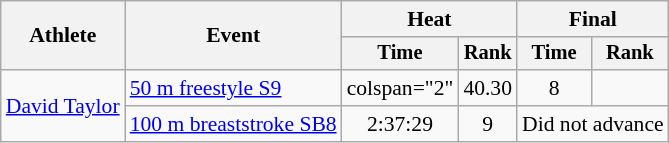<table class=wikitable style="font-size:90%">
<tr>
<th rowspan="2">Athlete</th>
<th rowspan="2">Event</th>
<th colspan="2">Heat</th>
<th colspan="2">Final</th>
</tr>
<tr style="font-size:95%">
<th>Time</th>
<th>Rank</th>
<th>Time</th>
<th>Rank</th>
</tr>
<tr align=center>
<td align=left rowspan="2"><a href='#'>David Taylor</a></td>
<td align=left><a href='#'>50 m freestyle S9</a></td>
<td>colspan="2" </td>
<td>40.30</td>
<td>8</td>
</tr>
<tr align=center>
<td align=left><a href='#'>100 m breaststroke SB8</a></td>
<td>2:37:29</td>
<td>9</td>
<td colspan="2">Did not advance</td>
</tr>
</table>
